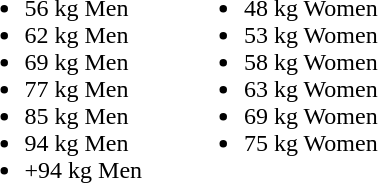<table>
<tr>
<td><br><ul><li>56 kg Men</li><li>62 kg Men</li><li>69 kg Men</li><li>77 kg Men</li><li>85 kg Men</li><li>94 kg Men</li><li>+94 kg Men</li></ul></td>
<td width=20></td>
<td valign=top><br><ul><li>48 kg Women</li><li>53 kg Women</li><li>58 kg Women</li><li>63 kg Women</li><li>69 kg Women</li><li>75 kg Women</li></ul></td>
</tr>
</table>
